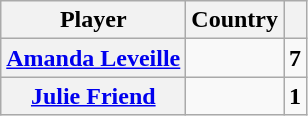<table class="wikitable" style="text-align: center;">
<tr>
<th scope="col">Player</th>
<th scope="col">Country</th>
<th scope="col"></th>
</tr>
<tr>
<th scope="row" align="left"><a href='#'>Amanda Leveille</a></th>
<td></td>
<td><strong>7</strong></td>
</tr>
<tr>
<th scope="row" align="left"><a href='#'>Julie Friend</a></th>
<td></td>
<td><strong>1</strong></td>
</tr>
</table>
